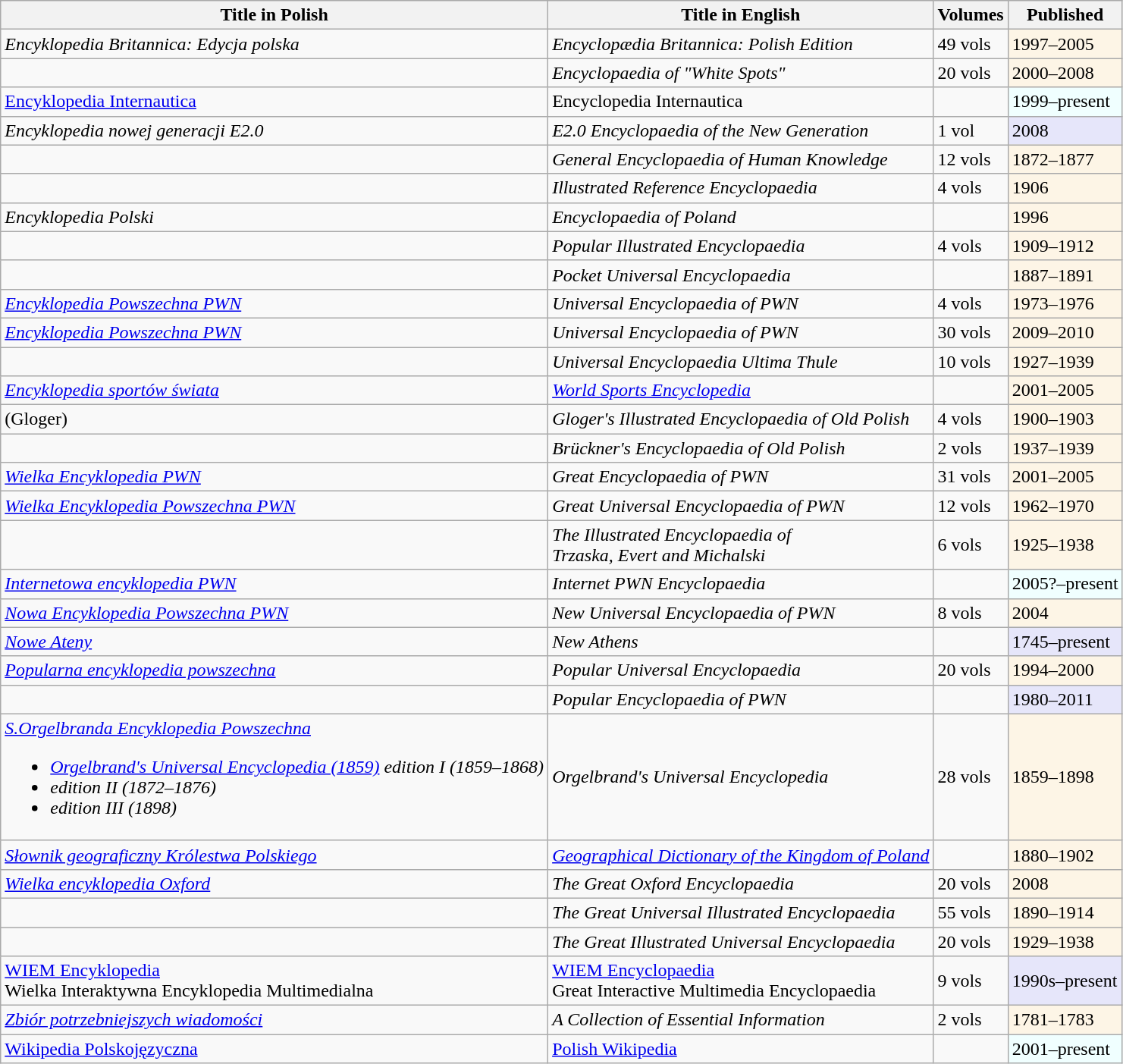<table class="wikitable sortable">
<tr>
<th>Title in Polish</th>
<th>Title in English</th>
<th>Volumes</th>
<th>Published</th>
</tr>
<tr>
<td><em>Encyklopedia Britannica: Edycja polska</em></td>
<td><em>Encyclopædia Britannica: Polish Edition</em></td>
<td>49 vols</td>
<td style="background:OldLace">1997–2005</td>
</tr>
<tr>
<td><em></em></td>
<td><em>Encyclopaedia of "White Spots"</em></td>
<td>20 vols</td>
<td style="background:OldLace">2000–2008</td>
</tr>
<tr>
<td><a href='#'>Encyklopedia Internautica</a></td>
<td>Encyclopedia Internautica</td>
<td></td>
<td style="background:Azure">1999–present</td>
</tr>
<tr>
<td><em>Encyklopedia nowej generacji E2.0</em></td>
<td><em>E2.0 Encyclopaedia of the New Generation</em></td>
<td>1 vol</td>
<td style="background:Lavender">2008</td>
</tr>
<tr>
<td><em></em></td>
<td><em>General Encyclopaedia of Human Knowledge</em></td>
<td>12 vols</td>
<td style="background:OldLace">1872–1877</td>
</tr>
<tr>
<td><em></em></td>
<td><em>Illustrated Reference Encyclopaedia</em></td>
<td>4 vols</td>
<td style="background:OldLace">1906</td>
</tr>
<tr>
<td><em>Encyklopedia Polski</em></td>
<td><em>Encyclopaedia of Poland</em></td>
<td></td>
<td style="background:OldLace">1996</td>
</tr>
<tr>
<td><em></em></td>
<td><em>Popular Illustrated Encyclopaedia</em></td>
<td>4 vols</td>
<td style="background:OldLace">1909–1912</td>
</tr>
<tr>
<td><em></em></td>
<td><em>Pocket Universal Encyclopaedia</em></td>
<td></td>
<td style="background:OldLace">1887–1891</td>
</tr>
<tr>
<td><em><a href='#'>Encyklopedia Powszechna PWN</a></em></td>
<td><em>Universal Encyclopaedia of PWN</em></td>
<td>4 vols</td>
<td style="background:OldLace">1973–1976</td>
</tr>
<tr>
<td><em><a href='#'>Encyklopedia Powszechna PWN</a></em></td>
<td><em>Universal Encyclopaedia of PWN</em></td>
<td>30 vols</td>
<td style="background:OldLace">2009–2010</td>
</tr>
<tr>
<td><em></em></td>
<td><em>Universal Encyclopaedia Ultima Thule</em></td>
<td>10 vols</td>
<td style="background:OldLace">1927–1939</td>
</tr>
<tr>
<td><em><a href='#'>Encyklopedia sportów świata</a></em></td>
<td><em><a href='#'>World Sports Encyclopedia</a></em></td>
<td></td>
<td style="background:OldLace">2001–2005</td>
</tr>
<tr>
<td><em></em> (Gloger)</td>
<td><em>Gloger's Illustrated Encyclopaedia of Old Polish</em></td>
<td>4 vols</td>
<td style="background:OldLace">1900–1903</td>
</tr>
<tr>
<td><em></em></td>
<td><em>Brückner's Encyclopaedia of Old Polish</em></td>
<td>2 vols</td>
<td style="background:OldLace">1937–1939</td>
</tr>
<tr>
<td><em><a href='#'>Wielka Encyklopedia PWN</a></em></td>
<td><em>Great Encyclopaedia of PWN</em></td>
<td>31 vols</td>
<td style="background:OldLace">2001–2005</td>
</tr>
<tr>
<td><em><a href='#'>Wielka Encyklopedia Powszechna PWN</a></em></td>
<td><em>Great Universal Encyclopaedia of PWN</em></td>
<td>12 vols</td>
<td style="background:OldLace">1962–1970</td>
</tr>
<tr>
<td><em></em></td>
<td><em>The Illustrated Encyclopaedia of<br>Trzaska, Evert and Michalski</em></td>
<td>6 vols</td>
<td style="background:OldLace">1925–1938</td>
</tr>
<tr>
<td><em><a href='#'>Internetowa encyklopedia PWN</a></em></td>
<td><em>Internet PWN Encyclopaedia</em></td>
<td></td>
<td style="background:Azure">2005?–present</td>
</tr>
<tr>
<td><em><a href='#'>Nowa Encyklopedia Powszechna PWN</a></em></td>
<td><em>New Universal Encyclopaedia of PWN</em></td>
<td>8 vols</td>
<td style="background:OldLace">2004</td>
</tr>
<tr>
<td><em><a href='#'>Nowe Ateny</a></em></td>
<td><em>New Athens</em></td>
<td></td>
<td style="background:Lavender">1745–present</td>
</tr>
<tr>
<td><em><a href='#'>Popularna encyklopedia powszechna</a></em></td>
<td><em>Popular Universal Encyclopaedia</em></td>
<td>20 vols</td>
<td style="background:OldLace">1994–2000</td>
</tr>
<tr>
<td><em></em></td>
<td><em>Popular Encyclopaedia of PWN</em></td>
<td></td>
<td style="background:Lavender">1980–2011</td>
</tr>
<tr>
<td><em><a href='#'>S.Orgelbranda Encyklopedia Powszechna</a></em><br><ul><li><em><a href='#'>Orgelbrand's Universal Encyclopedia (1859)</a> edition I (1859–1868)</em></li><li><em> edition II (1872–1876)</em></li><li><em> edition III (1898)</em></li></ul></td>
<td><em>Orgelbrand's Universal Encyclopedia</em></td>
<td>28 vols</td>
<td style="background:OldLace">1859–1898</td>
</tr>
<tr>
<td><em><a href='#'>Słownik geograficzny Królestwa Polskiego</a></em></td>
<td><em><a href='#'>Geographical Dictionary of the Kingdom of Poland</a></em></td>
<td></td>
<td style="background:OldLace">1880–1902</td>
</tr>
<tr>
<td><em><a href='#'>Wielka encyklopedia Oxford</a></em></td>
<td><em>The Great Oxford Encyclopaedia</em></td>
<td>20 vols</td>
<td style="background:OldLace">2008</td>
</tr>
<tr>
<td><em></em></td>
<td><em>The Great Universal Illustrated Encyclopaedia</em></td>
<td>55 vols</td>
<td style="background:OldLace">1890–1914</td>
</tr>
<tr>
<td><em></em></td>
<td><em>The Great Illustrated Universal Encyclopaedia</em></td>
<td>20 vols</td>
<td style="background:OldLace">1929–1938</td>
</tr>
<tr>
<td><a href='#'>WIEM Encyklopedia</a><br>Wielka Interaktywna Encyklopedia Multimedialna</td>
<td><a href='#'>WIEM Encyclopaedia</a><br>Great Interactive Multimedia Encyclopaedia</td>
<td>9 vols</td>
<td style="background:Lavender">1990s–present</td>
</tr>
<tr>
<td><em><a href='#'>Zbiór potrzebniejszych wiadomości</a></em></td>
<td><em>A Collection of Essential Information</em></td>
<td>2 vols</td>
<td style="background:OldLace">1781–1783</td>
</tr>
<tr>
<td><a href='#'>Wikipedia Polskojęzyczna</a></td>
<td><a href='#'>Polish Wikipedia</a></td>
<td></td>
<td style="background:Azure">2001–present</td>
</tr>
</table>
